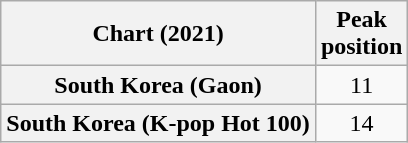<table class="wikitable plainrowheaders" style="text-align:center">
<tr>
<th scope="col">Chart (2021)</th>
<th scope="col">Peak<br>position</th>
</tr>
<tr>
<th scope="row">South Korea (Gaon)</th>
<td>11</td>
</tr>
<tr>
<th scope="row">South Korea (K-pop Hot 100)</th>
<td>14</td>
</tr>
</table>
